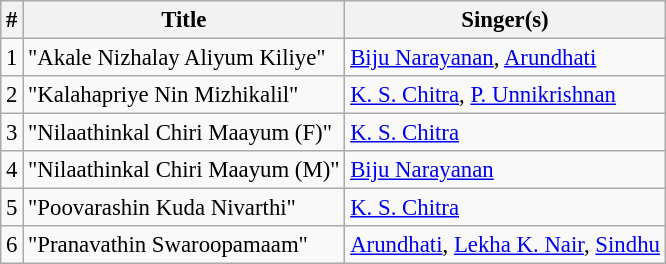<table class="wikitable" style="font-size:95%;">
<tr>
<th>#</th>
<th>Title</th>
<th>Singer(s)</th>
</tr>
<tr>
<td>1</td>
<td>"Akale Nizhalay Aliyum Kiliye"</td>
<td><a href='#'>Biju Narayanan</a>, <a href='#'>Arundhati</a></td>
</tr>
<tr>
<td>2</td>
<td>"Kalahapriye Nin Mizhikalil"</td>
<td><a href='#'>K. S. Chitra</a>, <a href='#'>P. Unnikrishnan</a></td>
</tr>
<tr>
<td>3</td>
<td>"Nilaathinkal Chiri Maayum (F)"</td>
<td><a href='#'>K. S. Chitra</a></td>
</tr>
<tr>
<td>4</td>
<td>"Nilaathinkal Chiri Maayum (M)"</td>
<td><a href='#'>Biju Narayanan</a></td>
</tr>
<tr>
<td>5</td>
<td>"Poovarashin Kuda Nivarthi"</td>
<td><a href='#'>K. S. Chitra</a></td>
</tr>
<tr>
<td>6</td>
<td>"Pranavathin Swaroopamaam"</td>
<td><a href='#'>Arundhati</a>, <a href='#'>Lekha K. Nair</a>, <a href='#'>Sindhu</a></td>
</tr>
</table>
